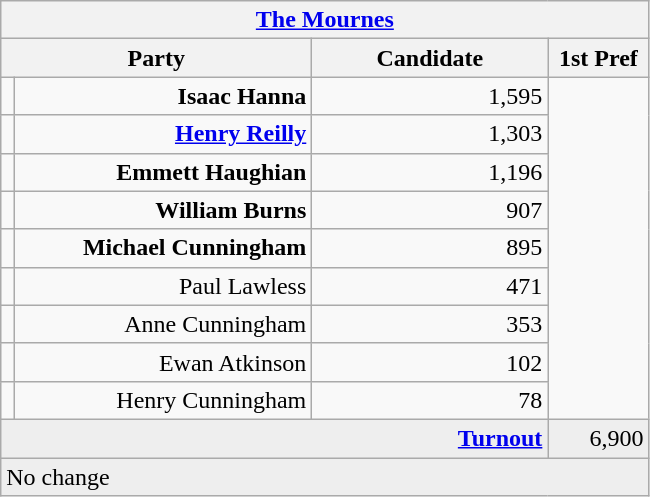<table class="wikitable">
<tr>
<th colspan="4" align="center"><a href='#'>The Mournes</a></th>
</tr>
<tr>
<th colspan="2" align="center" width=200>Party</th>
<th width=150>Candidate</th>
<th width=60>1st Pref</th>
</tr>
<tr>
<td></td>
<td align="right"><strong>Isaac Hanna</strong></td>
<td align="right">1,595</td>
</tr>
<tr>
<td></td>
<td align="right"><strong><a href='#'>Henry Reilly</a></strong></td>
<td align="right">1,303</td>
</tr>
<tr>
<td></td>
<td align="right"><strong>Emmett Haughian</strong></td>
<td align="right">1,196</td>
</tr>
<tr>
<td></td>
<td align="right"><strong>William Burns</strong></td>
<td align="right">907</td>
</tr>
<tr>
<td></td>
<td align="right"><strong>Michael Cunningham</strong></td>
<td align="right">895</td>
</tr>
<tr>
<td></td>
<td align="right">Paul Lawless</td>
<td align="right">471</td>
</tr>
<tr>
<td></td>
<td align="right">Anne Cunningham</td>
<td align="right">353</td>
</tr>
<tr>
<td></td>
<td align="right">Ewan Atkinson</td>
<td align="right">102</td>
</tr>
<tr>
<td></td>
<td align="right">Henry Cunningham</td>
<td align="right">78</td>
</tr>
<tr bgcolor="EEEEEE">
<td colspan=3 align="right"><strong><a href='#'>Turnout</a></strong></td>
<td align="right">6,900</td>
</tr>
<tr>
<td colspan=4 bgcolor="EEEEEE">No change</td>
</tr>
</table>
